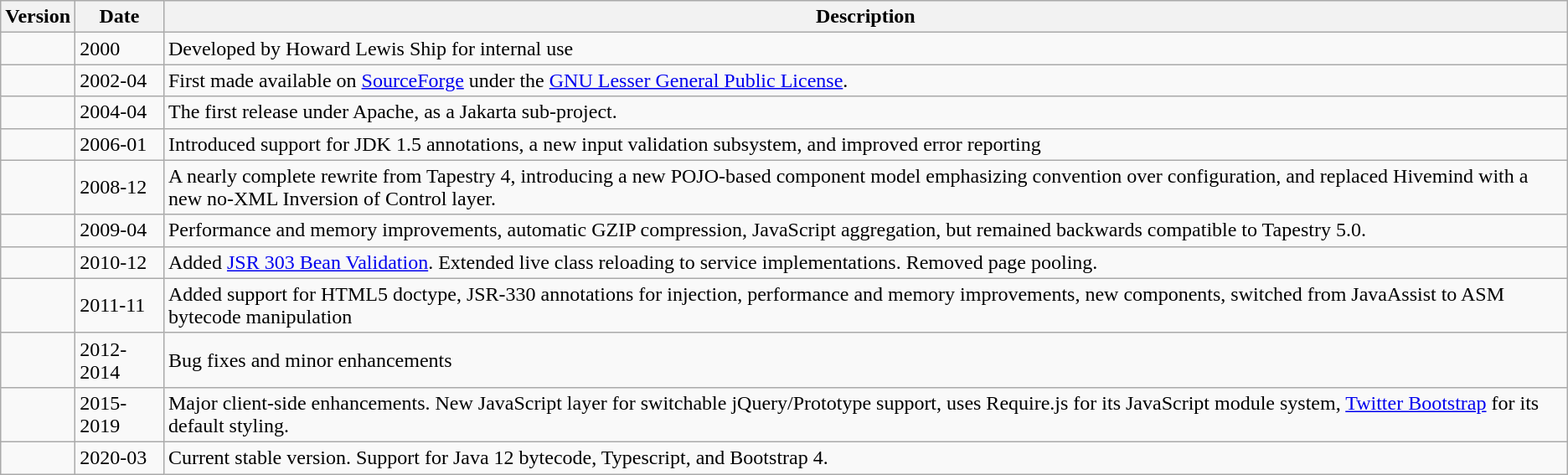<table class="wikitable sortable">
<tr>
<th>Version</th>
<th>Date</th>
<th>Description</th>
</tr>
<tr>
<td></td>
<td>2000</td>
<td>Developed by Howard Lewis Ship for internal use</td>
</tr>
<tr>
<td></td>
<td>2002-04</td>
<td>First made available on <a href='#'>SourceForge</a> under the <a href='#'>GNU Lesser General Public License</a>.</td>
</tr>
<tr>
<td></td>
<td>2004-04</td>
<td>The first release under Apache, as a Jakarta sub-project.</td>
</tr>
<tr>
<td></td>
<td>2006-01</td>
<td>Introduced support for JDK 1.5 annotations, a new input validation subsystem, and improved error reporting </td>
</tr>
<tr>
<td></td>
<td>2008-12</td>
<td>A nearly complete rewrite from Tapestry 4, introducing a new POJO-based component model emphasizing convention over configuration, and replaced Hivemind with a new no-XML Inversion of Control layer.</td>
</tr>
<tr>
<td></td>
<td>2009-04</td>
<td>Performance and memory improvements, automatic GZIP compression, JavaScript aggregation, but remained backwards compatible to Tapestry 5.0.</td>
</tr>
<tr>
<td></td>
<td>2010-12</td>
<td>Added <a href='#'>JSR 303 Bean Validation</a>. Extended live class reloading to service implementations. Removed page pooling.</td>
</tr>
<tr>
<td></td>
<td>2011-11</td>
<td>Added support for HTML5 doctype, JSR-330 annotations for injection, performance and memory improvements, new components, switched from JavaAssist to ASM bytecode manipulation</td>
</tr>
<tr>
<td></td>
<td>2012-2014</td>
<td>Bug fixes and minor enhancements</td>
</tr>
<tr>
<td></td>
<td>2015-2019</td>
<td>Major client-side enhancements. New JavaScript layer for switchable jQuery/Prototype support, uses Require.js for its JavaScript module system, <a href='#'>Twitter Bootstrap</a> for its default styling.</td>
</tr>
<tr>
<td></td>
<td>2020-03</td>
<td>Current stable version. Support for Java 12 bytecode, Typescript, and Bootstrap 4.</td>
</tr>
</table>
